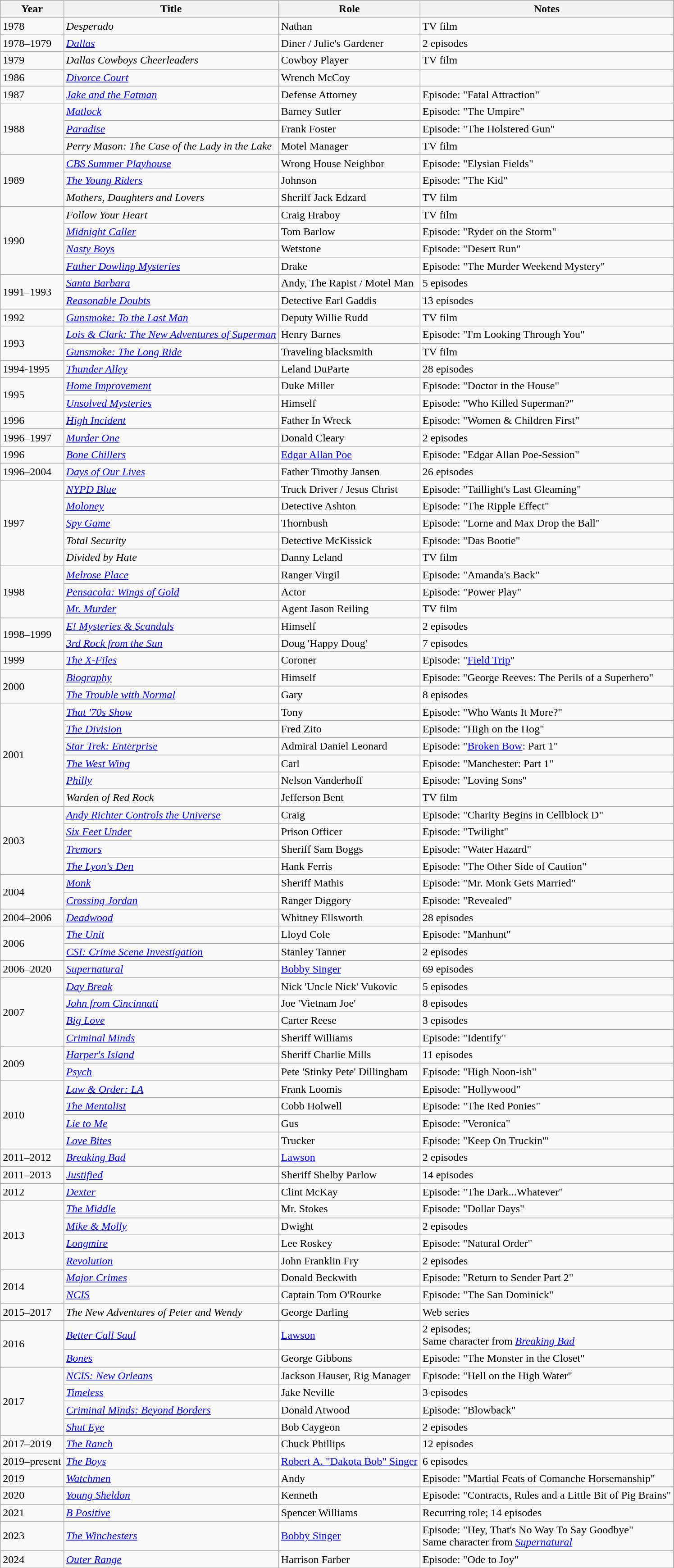<table class="wikitable sortable">
<tr>
<th>Year</th>
<th>Title</th>
<th>Role</th>
<th class="unsortable">Notes</th>
</tr>
<tr>
<td>1978</td>
<td><em>Desperado</em></td>
<td>Nathan</td>
<td>TV film</td>
</tr>
<tr>
<td>1978–1979</td>
<td><em><a href='#'>Dallas</a></em></td>
<td>Diner / Julie's Gardener</td>
<td>2 episodes</td>
</tr>
<tr>
<td>1979</td>
<td><em>Dallas Cowboys Cheerleaders</em></td>
<td>Cowboy Player</td>
<td>TV film</td>
</tr>
<tr>
<td>1986</td>
<td><em><a href='#'>Divorce Court</a></em></td>
<td>Wrench McCoy</td>
<td></td>
</tr>
<tr>
<td>1987</td>
<td><em><a href='#'>Jake and the Fatman</a></em></td>
<td>Defense Attorney</td>
<td>Episode: "Fatal Attraction"</td>
</tr>
<tr>
<td rowspan="3">1988</td>
<td><em><a href='#'>Matlock</a></em></td>
<td>Barney Sutler</td>
<td>Episode: "The Umpire"</td>
</tr>
<tr>
<td><em><a href='#'>Paradise</a></em></td>
<td>Frank Foster</td>
<td>Episode: "The Holstered Gun"</td>
</tr>
<tr>
<td><em>Perry Mason: The Case of the Lady in the Lake</em></td>
<td>Motel Manager</td>
<td>TV film</td>
</tr>
<tr>
<td rowspan="3">1989</td>
<td><em><a href='#'>CBS Summer Playhouse</a></em></td>
<td>Wrong House Neighbor</td>
<td>Episode: "Elysian Fields"</td>
</tr>
<tr>
<td><em><a href='#'>The Young Riders</a></em></td>
<td>Johnson</td>
<td>Episode: "The Kid"</td>
</tr>
<tr>
<td><em>Mothers, Daughters and Lovers</em></td>
<td>Sheriff Jack Edzard</td>
<td>TV film</td>
</tr>
<tr>
<td rowspan="4">1990</td>
<td><em>Follow Your Heart</em></td>
<td>Craig Hraboy</td>
<td>TV film</td>
</tr>
<tr>
<td><em><a href='#'>Midnight Caller</a></em></td>
<td>Tom Barlow</td>
<td>Episode: "Ryder on the Storm"</td>
</tr>
<tr>
<td><em><a href='#'>Nasty Boys</a></em></td>
<td>Wetstone</td>
<td>Episode: "Desert Run"</td>
</tr>
<tr>
<td><em><a href='#'>Father Dowling Mysteries</a></em></td>
<td>Drake</td>
<td>Episode: "The Murder Weekend Mystery"</td>
</tr>
<tr>
<td rowspan="2">1991–1993</td>
<td><em><a href='#'>Santa Barbara</a></em></td>
<td>Andy, The Rapist / Motel Man</td>
<td>5 episodes</td>
</tr>
<tr>
<td><em><a href='#'>Reasonable Doubts</a></em></td>
<td>Detective Earl Gaddis</td>
<td>13 episodes</td>
</tr>
<tr>
<td>1992</td>
<td><em><a href='#'>Gunsmoke: To the Last Man</a></em></td>
<td>Deputy Willie Rudd</td>
<td>TV film</td>
</tr>
<tr>
<td rowspan="2">1993</td>
<td><em><a href='#'>Lois & Clark: The New Adventures of Superman</a></em></td>
<td>Henry Barnes</td>
<td>Episode: "I'm Looking Through You"</td>
</tr>
<tr>
<td><em><a href='#'>Gunsmoke: The Long Ride</a></em></td>
<td>Traveling blacksmith</td>
<td>TV film</td>
</tr>
<tr>
<td>1994-1995</td>
<td><em><a href='#'>Thunder Alley</a></em></td>
<td>Leland DuParte</td>
<td>28 episodes</td>
</tr>
<tr>
<td rowspan="2">1995</td>
<td><em><a href='#'>Home Improvement</a></em></td>
<td>Duke Miller</td>
<td>Episode: "Doctor in the House"</td>
</tr>
<tr>
<td><em><a href='#'>Unsolved Mysteries</a></em></td>
<td>Himself</td>
<td>Episode: "Who Killed Superman?"</td>
</tr>
<tr>
<td>1996</td>
<td><em><a href='#'>High Incident</a></em></td>
<td>Father In Wreck</td>
<td>Episode: "Women & Children First"</td>
</tr>
<tr>
<td>1996–1997</td>
<td><em><a href='#'>Murder One</a></em></td>
<td>Donald Cleary</td>
<td>2 episodes</td>
</tr>
<tr>
<td>1996</td>
<td><em><a href='#'>Bone Chillers</a></em></td>
<td><a href='#'>Edgar Allan Poe</a></td>
<td>Episode: "Edgar Allan Poe-Session"</td>
</tr>
<tr>
<td>1996–2004</td>
<td><em><a href='#'>Days of Our Lives</a></em></td>
<td>Father Timothy Jansen</td>
<td>26 episodes</td>
</tr>
<tr>
<td rowspan="5">1997</td>
<td><em><a href='#'>NYPD Blue</a></em></td>
<td>Truck Driver / Jesus Christ</td>
<td>Episode: "Taillight's Last Gleaming"</td>
</tr>
<tr>
<td><em><a href='#'>Moloney</a></em></td>
<td>Detective Ashton</td>
<td>Episode: "The Ripple Effect"</td>
</tr>
<tr>
<td><em><a href='#'>Spy Game</a></em></td>
<td>Thornbush</td>
<td>Episode: "Lorne and Max Drop the Ball"</td>
</tr>
<tr>
<td><em>Total Security</em></td>
<td>Detective McKissick</td>
<td>Episode: "Das Bootie"</td>
</tr>
<tr>
<td><em>Divided by Hate</em></td>
<td>Danny Leland</td>
<td>TV film</td>
</tr>
<tr>
<td rowspan="3">1998</td>
<td><em><a href='#'>Melrose Place</a></em></td>
<td>Ranger Virgil</td>
<td>Episode: "Amanda's Back"</td>
</tr>
<tr>
<td><em><a href='#'>Pensacola: Wings of Gold</a></em></td>
<td>Actor</td>
<td>Episode: "Power Play"</td>
</tr>
<tr>
<td><em><a href='#'>Mr. Murder</a></em></td>
<td>Agent Jason Reiling</td>
<td>TV film</td>
</tr>
<tr>
<td rowspan="2">1998–1999</td>
<td><em><a href='#'>E! Mysteries & Scandals</a></em></td>
<td>Himself</td>
<td>2 episodes</td>
</tr>
<tr>
<td><em><a href='#'>3rd Rock from the Sun</a></em></td>
<td>Doug 'Happy Doug'</td>
<td>7 episodes</td>
</tr>
<tr>
<td>1999</td>
<td><em><a href='#'>The X-Files</a></em></td>
<td>Coroner</td>
<td>Episode: "<a href='#'>Field Trip</a>"</td>
</tr>
<tr>
<td rowspan="2">2000</td>
<td><em><a href='#'>Biography</a></em></td>
<td>Himself</td>
<td>Episode: "George Reeves: The Perils of a Superhero"</td>
</tr>
<tr>
<td><em><a href='#'>The Trouble with Normal</a></em></td>
<td>Gary</td>
<td>8 episodes</td>
</tr>
<tr>
<td rowspan="6">2001</td>
<td><em><a href='#'>That '70s Show</a></em></td>
<td>Tony</td>
<td>Episode: "Who Wants It More?"</td>
</tr>
<tr>
<td><em><a href='#'>The Division</a></em></td>
<td>Fred Zito</td>
<td>Episode: "High on the Hog"</td>
</tr>
<tr>
<td><em><a href='#'>Star Trek: Enterprise</a></em></td>
<td>Admiral Daniel Leonard</td>
<td>Episode: "<a href='#'>Broken Bow</a>: Part 1"</td>
</tr>
<tr>
<td><em><a href='#'>The West Wing</a></em></td>
<td>Carl</td>
<td>Episode: "Manchester: Part 1"</td>
</tr>
<tr>
<td><em><a href='#'>Philly</a></em></td>
<td>Nelson Vanderhoff</td>
<td>Episode: "Loving Sons"</td>
</tr>
<tr>
<td><em>Warden of Red Rock</em></td>
<td>Jefferson Bent</td>
<td>TV film</td>
</tr>
<tr>
<td rowspan="4">2003</td>
<td><em><a href='#'>Andy Richter Controls the Universe</a></em></td>
<td>Craig</td>
<td>Episode: "Charity Begins in Cellblock D"</td>
</tr>
<tr>
<td><em><a href='#'>Six Feet Under</a></em></td>
<td>Prison Officer</td>
<td>Episode: "Twilight"</td>
</tr>
<tr>
<td><em><a href='#'>Tremors</a></em></td>
<td>Sheriff Sam Boggs</td>
<td>Episode: "Water Hazard"</td>
</tr>
<tr>
<td><em><a href='#'>The Lyon's Den</a></em></td>
<td>Hank Ferris</td>
<td>Episode: "The Other Side of Caution"</td>
</tr>
<tr>
<td rowspan="2">2004</td>
<td><em><a href='#'>Monk</a></em></td>
<td>Sheriff Mathis</td>
<td>Episode: "Mr. Monk Gets Married"</td>
</tr>
<tr>
<td><em><a href='#'>Crossing Jordan</a></em></td>
<td>Ranger Diggory</td>
<td>Episode: "Revealed"</td>
</tr>
<tr>
<td>2004–2006</td>
<td><em><a href='#'>Deadwood</a></em></td>
<td>Whitney Ellsworth</td>
<td>28 episodes</td>
</tr>
<tr>
<td rowspan="2">2006</td>
<td><em><a href='#'>The Unit</a></em></td>
<td>Lloyd Cole</td>
<td>Episode: "Manhunt"</td>
</tr>
<tr>
<td><em><a href='#'>CSI: Crime Scene Investigation</a></em></td>
<td>Stanley Tanner</td>
<td>2 episodes</td>
</tr>
<tr>
<td>2006–2020</td>
<td><em><a href='#'>Supernatural</a></em></td>
<td><a href='#'>Bobby Singer</a></td>
<td>69 episodes</td>
</tr>
<tr>
<td rowspan="4">2007</td>
<td><em><a href='#'>Day Break</a></em></td>
<td>Nick 'Uncle Nick' Vukovic</td>
<td>5 episodes</td>
</tr>
<tr>
<td><em><a href='#'>John from Cincinnati</a></em></td>
<td>Joe 'Vietnam Joe'</td>
<td>8 episodes</td>
</tr>
<tr>
<td><em><a href='#'>Big Love</a></em></td>
<td>Carter Reese</td>
<td>3 episodes</td>
</tr>
<tr>
<td><em><a href='#'>Criminal Minds</a></em></td>
<td>Sheriff Williams</td>
<td>Episode: "Identify"</td>
</tr>
<tr>
<td rowspan="2">2009</td>
<td><em><a href='#'>Harper's Island</a></em></td>
<td>Sheriff Charlie Mills</td>
<td>11 episodes</td>
</tr>
<tr>
<td><em><a href='#'>Psych</a></em></td>
<td>Pete 'Stinky Pete' Dillingham</td>
<td>Episode: "High Noon-ish"</td>
</tr>
<tr>
<td rowspan="4">2010</td>
<td><em><a href='#'>Law & Order: LA</a></em></td>
<td>Frank Loomis</td>
<td>Episode: "Hollywood"</td>
</tr>
<tr>
<td><em><a href='#'>The Mentalist</a></em></td>
<td>Cobb Holwell</td>
<td>Episode: "The Red Ponies"</td>
</tr>
<tr>
<td><em><a href='#'>Lie to Me</a></em></td>
<td>Gus</td>
<td>Episode: "Veronica"</td>
</tr>
<tr>
<td><em><a href='#'>Love Bites</a></em></td>
<td>Trucker</td>
<td>Episode: "Keep On Truckin'"</td>
</tr>
<tr>
<td>2011–2012</td>
<td><em><a href='#'>Breaking Bad</a></em></td>
<td><a href='#'>Lawson</a></td>
<td>2 episodes</td>
</tr>
<tr>
<td>2011–2013</td>
<td><em><a href='#'>Justified</a></em></td>
<td>Sheriff Shelby Parlow</td>
<td>14 episodes</td>
</tr>
<tr>
<td>2012</td>
<td><em><a href='#'>Dexter</a></em></td>
<td>Clint McKay</td>
<td>Episode: "The Dark...Whatever"</td>
</tr>
<tr>
<td rowspan="4">2013</td>
<td><em><a href='#'>The Middle</a></em></td>
<td>Mr. Stokes</td>
<td>Episode: "Dollar Days"</td>
</tr>
<tr>
<td><em><a href='#'>Mike & Molly</a></em></td>
<td>Dwight</td>
<td>2 episodes</td>
</tr>
<tr>
<td><em><a href='#'>Longmire</a></em></td>
<td>Lee Roskey</td>
<td>Episode: "Natural Order"</td>
</tr>
<tr>
<td><em><a href='#'>Revolution</a></em></td>
<td>John Franklin Fry</td>
<td>2 episodes</td>
</tr>
<tr>
<td rowspan="2">2014</td>
<td><em><a href='#'>Major Crimes</a></em></td>
<td>Donald Beckwith</td>
<td>Episode: "Return to Sender Part 2"</td>
</tr>
<tr>
<td><em><a href='#'>NCIS</a></em></td>
<td>Captain Tom O'Rourke</td>
<td>Episode: "The San Dominick"</td>
</tr>
<tr>
<td>2015–2017</td>
<td><em>The New Adventures of Peter and Wendy</em></td>
<td>George Darling</td>
<td>Web series</td>
</tr>
<tr>
<td rowspan="2">2016</td>
<td><em><a href='#'>Better Call Saul</a></em></td>
<td><a href='#'>Lawson</a></td>
<td>2 episodes; <br> Same character from <em><a href='#'>Breaking Bad</a></em></td>
</tr>
<tr>
<td><em><a href='#'>Bones</a></em></td>
<td>George Gibbons</td>
<td>Episode: "The Monster in the Closet"</td>
</tr>
<tr>
<td rowspan="4">2017</td>
<td><em><a href='#'>NCIS: New Orleans</a></em></td>
<td>Jackson Hauser, Rig Manager</td>
<td>Episode: "Hell on the High Water"</td>
</tr>
<tr>
<td><em><a href='#'>Timeless</a></em></td>
<td>Jake Neville</td>
<td>3 episodes</td>
</tr>
<tr>
<td><em><a href='#'>Criminal Minds: Beyond Borders</a></em></td>
<td>Donald Atwood</td>
<td>Episode: "Blowback"</td>
</tr>
<tr>
<td><em><a href='#'>Shut Eye</a></em></td>
<td>Bob Caygeon</td>
<td>2 episodes</td>
</tr>
<tr>
<td>2017–2019</td>
<td><em><a href='#'>The Ranch</a></em></td>
<td>Chuck Phillips</td>
<td>12 episodes</td>
</tr>
<tr>
<td>2019–present</td>
<td><em><a href='#'>The Boys</a></em></td>
<td><a href='#'>Robert A. "Dakota Bob" Singer</a></td>
<td>6 episodes</td>
</tr>
<tr>
<td>2019</td>
<td><em><a href='#'>Watchmen</a></em></td>
<td>Andy</td>
<td>Episode: "Martial Feats of Comanche Horsemanship"</td>
</tr>
<tr>
<td>2020</td>
<td><em><a href='#'>Young Sheldon</a></em></td>
<td>Kenneth</td>
<td>Episode: "Contracts, Rules and a Little Bit of Pig Brains"</td>
</tr>
<tr>
<td>2021</td>
<td><em><a href='#'>B Positive</a></em></td>
<td>Spencer Williams</td>
<td>Recurring role; 14 episodes</td>
</tr>
<tr>
<td>2023</td>
<td><em><a href='#'>The Winchesters</a></em></td>
<td><a href='#'>Bobby Singer</a></td>
<td>Episode: "Hey, That's No Way To Say Goodbye" <br> Same character from <em><a href='#'>Supernatural</a></em></td>
</tr>
<tr>
<td>2024</td>
<td><em><a href='#'>Outer Range</a></em></td>
<td>Harrison Farber</td>
<td>Episode: "Ode to Joy"</td>
</tr>
</table>
